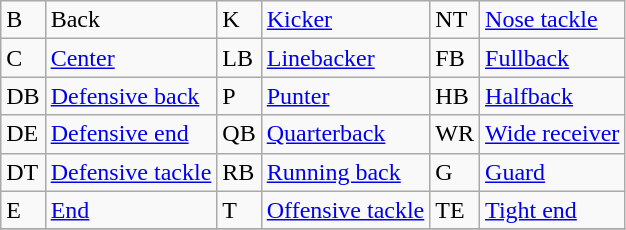<table class="wikitable">
<tr>
<td>B</td>
<td>Back</td>
<td>K</td>
<td><a href='#'>Kicker</a></td>
<td>NT</td>
<td><a href='#'>Nose tackle</a></td>
</tr>
<tr>
<td>C</td>
<td><a href='#'>Center</a></td>
<td>LB</td>
<td><a href='#'>Linebacker</a></td>
<td>FB</td>
<td><a href='#'>Fullback</a></td>
</tr>
<tr>
<td>DB</td>
<td><a href='#'>Defensive back</a></td>
<td>P</td>
<td><a href='#'>Punter</a></td>
<td>HB</td>
<td><a href='#'>Halfback</a></td>
</tr>
<tr>
<td>DE</td>
<td><a href='#'>Defensive end</a></td>
<td>QB</td>
<td><a href='#'>Quarterback</a></td>
<td>WR</td>
<td><a href='#'>Wide receiver</a></td>
</tr>
<tr>
<td>DT</td>
<td><a href='#'>Defensive tackle</a></td>
<td>RB</td>
<td><a href='#'>Running back</a></td>
<td>G</td>
<td><a href='#'>Guard</a></td>
</tr>
<tr>
<td>E</td>
<td><a href='#'>End</a></td>
<td>T</td>
<td><a href='#'>Offensive tackle</a></td>
<td>TE</td>
<td><a href='#'>Tight end</a></td>
</tr>
<tr>
</tr>
</table>
